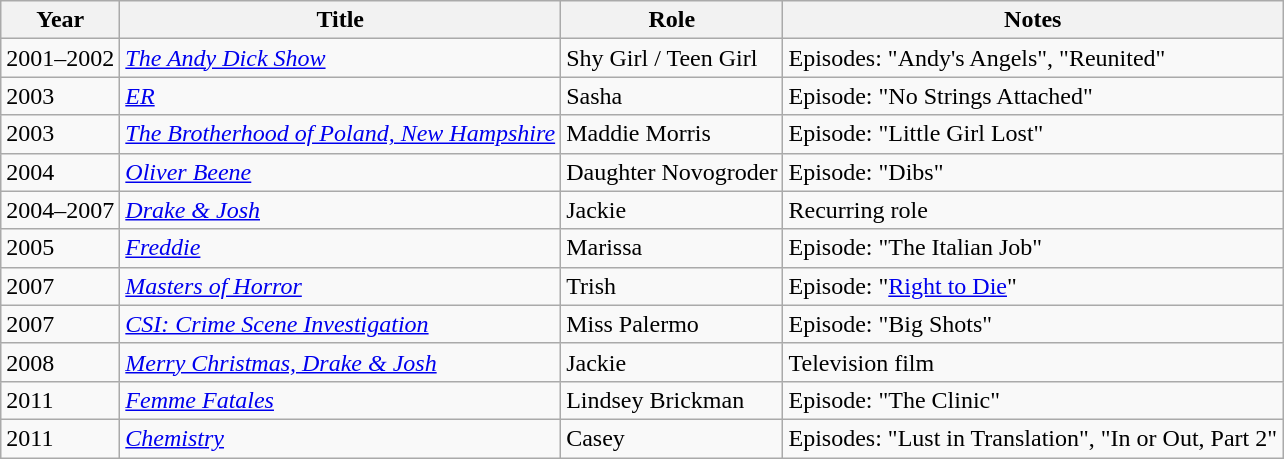<table class="wikitable sortable">
<tr>
<th>Year</th>
<th>Title</th>
<th>Role</th>
<th class="unsortable">Notes</th>
</tr>
<tr>
<td>2001–2002</td>
<td><em><a href='#'>The Andy Dick Show</a></em></td>
<td>Shy Girl / Teen Girl</td>
<td>Episodes: "Andy's Angels", "Reunited"</td>
</tr>
<tr>
<td>2003</td>
<td><em><a href='#'>ER</a></em></td>
<td>Sasha</td>
<td>Episode: "No Strings Attached"</td>
</tr>
<tr>
<td>2003</td>
<td><em><a href='#'>The Brotherhood of Poland, New Hampshire</a></em></td>
<td>Maddie Morris</td>
<td>Episode: "Little Girl Lost"</td>
</tr>
<tr>
<td>2004</td>
<td><em><a href='#'>Oliver Beene</a></em></td>
<td>Daughter Novogroder</td>
<td>Episode: "Dibs"</td>
</tr>
<tr>
<td>2004–2007</td>
<td><em><a href='#'>Drake & Josh</a></em></td>
<td>Jackie</td>
<td>Recurring role</td>
</tr>
<tr>
<td>2005</td>
<td><em><a href='#'>Freddie</a></em></td>
<td>Marissa</td>
<td>Episode: "The Italian Job"</td>
</tr>
<tr>
<td>2007</td>
<td><em><a href='#'>Masters of Horror</a></em></td>
<td>Trish</td>
<td>Episode: "<a href='#'>Right to Die</a>"</td>
</tr>
<tr>
<td>2007</td>
<td><em><a href='#'>CSI: Crime Scene Investigation</a></em></td>
<td>Miss Palermo</td>
<td>Episode: "Big Shots"</td>
</tr>
<tr>
<td>2008</td>
<td><em><a href='#'>Merry Christmas, Drake & Josh</a></em></td>
<td>Jackie</td>
<td>Television film</td>
</tr>
<tr>
<td>2011</td>
<td><em><a href='#'>Femme Fatales</a></em></td>
<td>Lindsey Brickman</td>
<td>Episode: "The Clinic"</td>
</tr>
<tr>
<td>2011</td>
<td><em><a href='#'>Chemistry</a></em></td>
<td>Casey</td>
<td>Episodes: "Lust in Translation", "In or Out, Part 2"</td>
</tr>
</table>
